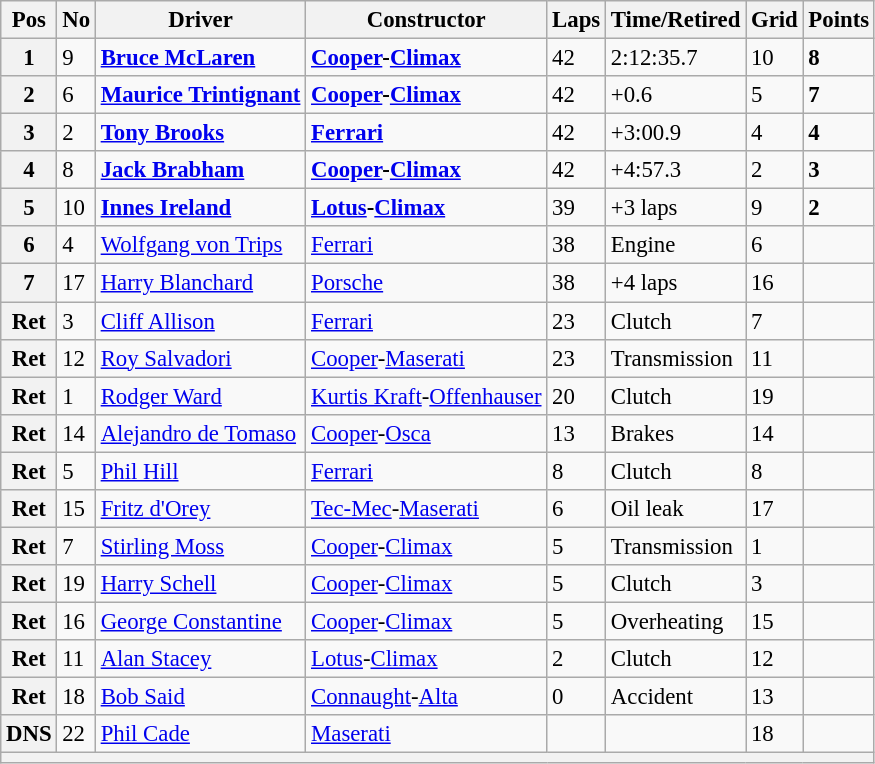<table class="wikitable" style="font-size: 95%;">
<tr>
<th>Pos</th>
<th>No</th>
<th>Driver</th>
<th>Constructor</th>
<th>Laps</th>
<th>Time/Retired</th>
<th>Grid</th>
<th>Points</th>
</tr>
<tr>
<th>1</th>
<td>9</td>
<td> <strong><a href='#'>Bruce McLaren</a></strong></td>
<td><strong><a href='#'>Cooper</a>-<a href='#'>Climax</a></strong></td>
<td>42</td>
<td>2:12:35.7</td>
<td>10</td>
<td><strong>8</strong></td>
</tr>
<tr>
<th>2</th>
<td>6</td>
<td> <strong><a href='#'>Maurice Trintignant</a></strong></td>
<td><strong><a href='#'>Cooper</a>-<a href='#'>Climax</a></strong></td>
<td>42</td>
<td>+0.6</td>
<td>5</td>
<td><strong>7</strong></td>
</tr>
<tr>
<th>3</th>
<td>2</td>
<td> <strong><a href='#'>Tony Brooks</a></strong></td>
<td><strong><a href='#'>Ferrari</a></strong></td>
<td>42</td>
<td>+3:00.9</td>
<td>4</td>
<td><strong>4</strong></td>
</tr>
<tr>
<th>4</th>
<td>8</td>
<td> <strong><a href='#'>Jack Brabham</a></strong></td>
<td><strong><a href='#'>Cooper</a>-<a href='#'>Climax</a></strong></td>
<td>42</td>
<td>+4:57.3</td>
<td>2</td>
<td><strong>3</strong></td>
</tr>
<tr>
<th>5</th>
<td>10</td>
<td> <strong><a href='#'>Innes Ireland</a></strong></td>
<td><strong><a href='#'>Lotus</a>-<a href='#'>Climax</a></strong></td>
<td>39</td>
<td>+3 laps</td>
<td>9</td>
<td><strong>2</strong></td>
</tr>
<tr>
<th>6</th>
<td>4</td>
<td> <a href='#'>Wolfgang von Trips</a></td>
<td><a href='#'>Ferrari</a></td>
<td>38</td>
<td>Engine</td>
<td>6</td>
<td> </td>
</tr>
<tr>
<th>7</th>
<td>17</td>
<td> <a href='#'>Harry Blanchard</a></td>
<td><a href='#'>Porsche</a></td>
<td>38</td>
<td>+4 laps</td>
<td>16</td>
<td> </td>
</tr>
<tr>
<th>Ret</th>
<td>3</td>
<td> <a href='#'>Cliff Allison</a></td>
<td><a href='#'>Ferrari</a></td>
<td>23</td>
<td>Clutch</td>
<td>7</td>
<td> </td>
</tr>
<tr>
<th>Ret</th>
<td>12</td>
<td> <a href='#'>Roy Salvadori</a></td>
<td><a href='#'>Cooper</a>-<a href='#'>Maserati</a></td>
<td>23</td>
<td>Transmission</td>
<td>11</td>
<td> </td>
</tr>
<tr>
<th>Ret</th>
<td>1</td>
<td> <a href='#'>Rodger Ward</a></td>
<td><a href='#'>Kurtis Kraft</a>-<a href='#'>Offenhauser</a></td>
<td>20</td>
<td>Clutch</td>
<td>19</td>
<td> </td>
</tr>
<tr>
<th>Ret</th>
<td>14</td>
<td> <a href='#'>Alejandro de Tomaso</a></td>
<td><a href='#'>Cooper</a>-<a href='#'>Osca</a></td>
<td>13</td>
<td>Brakes</td>
<td>14</td>
<td> </td>
</tr>
<tr>
<th>Ret</th>
<td>5</td>
<td> <a href='#'>Phil Hill</a></td>
<td><a href='#'>Ferrari</a></td>
<td>8</td>
<td>Clutch</td>
<td>8</td>
<td> </td>
</tr>
<tr>
<th>Ret</th>
<td>15</td>
<td> <a href='#'>Fritz d'Orey</a></td>
<td><a href='#'>Tec-Mec</a>-<a href='#'>Maserati</a></td>
<td>6</td>
<td>Oil leak</td>
<td>17</td>
<td> </td>
</tr>
<tr>
<th>Ret</th>
<td>7</td>
<td> <a href='#'>Stirling Moss</a></td>
<td><a href='#'>Cooper</a>-<a href='#'>Climax</a></td>
<td>5</td>
<td>Transmission</td>
<td>1</td>
<td> </td>
</tr>
<tr>
<th>Ret</th>
<td>19</td>
<td> <a href='#'>Harry Schell</a></td>
<td><a href='#'>Cooper</a>-<a href='#'>Climax</a></td>
<td>5</td>
<td>Clutch</td>
<td>3</td>
<td> </td>
</tr>
<tr>
<th>Ret</th>
<td>16</td>
<td> <a href='#'>George Constantine</a></td>
<td><a href='#'>Cooper</a>-<a href='#'>Climax</a></td>
<td>5</td>
<td>Overheating</td>
<td>15</td>
<td> </td>
</tr>
<tr>
<th>Ret</th>
<td>11</td>
<td> <a href='#'>Alan Stacey</a></td>
<td><a href='#'>Lotus</a>-<a href='#'>Climax</a></td>
<td>2</td>
<td>Clutch</td>
<td>12</td>
<td> </td>
</tr>
<tr>
<th>Ret</th>
<td>18</td>
<td> <a href='#'>Bob Said</a></td>
<td><a href='#'>Connaught</a>-<a href='#'>Alta</a></td>
<td>0</td>
<td>Accident</td>
<td>13</td>
<td> </td>
</tr>
<tr>
<th>DNS</th>
<td>22</td>
<td> <a href='#'>Phil Cade</a></td>
<td><a href='#'>Maserati</a></td>
<td> </td>
<td> </td>
<td>18</td>
<td> </td>
</tr>
<tr>
<th colspan="8"></th>
</tr>
</table>
